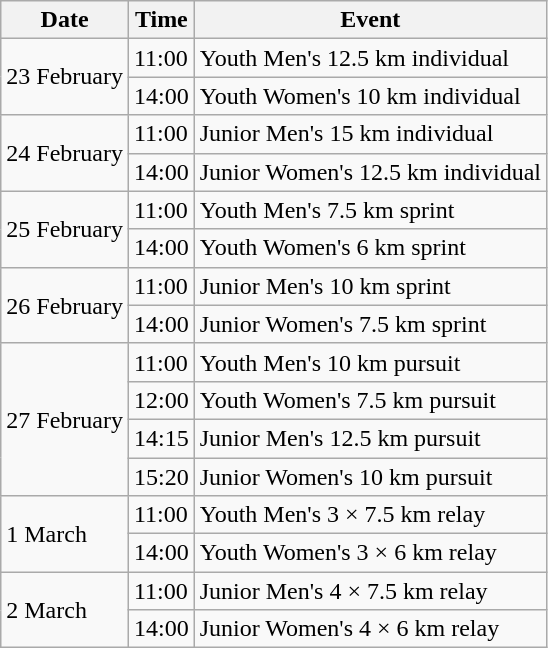<table class="wikitable">
<tr>
<th>Date</th>
<th>Time</th>
<th>Event</th>
</tr>
<tr>
<td rowspan=2>23 February</td>
<td>11:00</td>
<td>Youth Men's 12.5 km individual</td>
</tr>
<tr>
<td>14:00</td>
<td>Youth Women's 10 km individual</td>
</tr>
<tr>
<td rowspan=2>24 February</td>
<td>11:00</td>
<td>Junior Men's 15 km individual</td>
</tr>
<tr>
<td>14:00</td>
<td>Junior Women's 12.5 km individual</td>
</tr>
<tr>
<td rowspan=2>25 February</td>
<td>11:00</td>
<td>Youth Men's 7.5 km sprint</td>
</tr>
<tr>
<td>14:00</td>
<td>Youth Women's 6 km sprint</td>
</tr>
<tr>
<td rowspan=2>26 February</td>
<td>11:00</td>
<td>Junior Men's 10 km sprint</td>
</tr>
<tr>
<td>14:00</td>
<td>Junior Women's 7.5 km sprint</td>
</tr>
<tr>
<td rowspan=4>27 February</td>
<td>11:00</td>
<td>Youth Men's 10 km pursuit</td>
</tr>
<tr>
<td>12:00</td>
<td>Youth Women's 7.5 km pursuit</td>
</tr>
<tr>
<td>14:15</td>
<td>Junior Men's 12.5 km pursuit</td>
</tr>
<tr>
<td>15:20</td>
<td>Junior Women's 10 km pursuit</td>
</tr>
<tr>
<td rowspan=2>1 March</td>
<td>11:00</td>
<td>Youth Men's 3 × 7.5 km relay</td>
</tr>
<tr>
<td>14:00</td>
<td>Youth Women's 3 × 6 km relay</td>
</tr>
<tr>
<td rowspan=2>2 March</td>
<td>11:00</td>
<td>Junior Men's 4 × 7.5 km relay</td>
</tr>
<tr>
<td>14:00</td>
<td>Junior Women's 4 × 6 km relay</td>
</tr>
</table>
